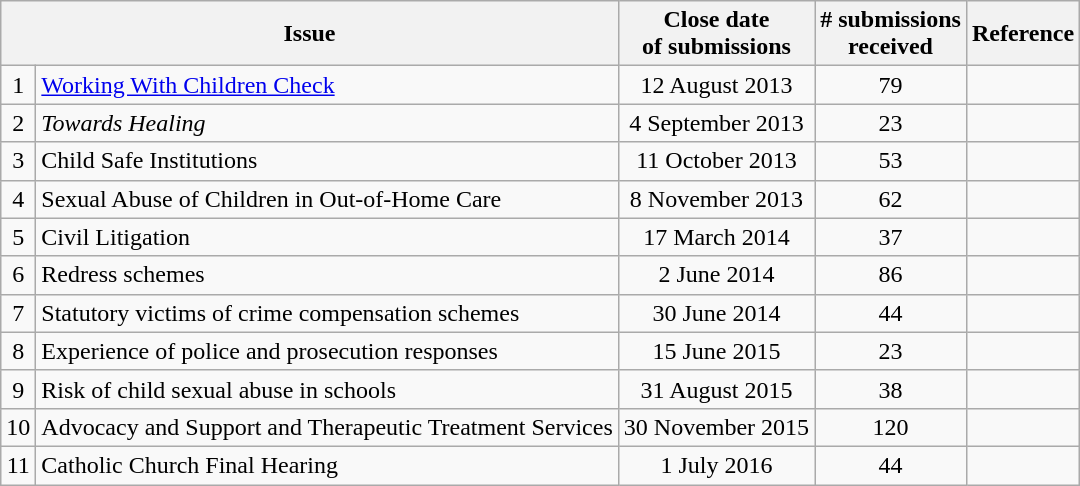<table class="wikitable">
<tr>
<th colspan=2>Issue</th>
<th>Close date<br>of submissions</th>
<th># submissions<br>received</th>
<th>Reference</th>
</tr>
<tr>
<td align=center>1</td>
<td><a href='#'>Working With Children Check</a></td>
<td align=center>12 August 2013</td>
<td align=center>79</td>
<td></td>
</tr>
<tr>
<td align=center>2</td>
<td><em>Towards Healing</em></td>
<td align=center>4 September 2013</td>
<td align=center>23</td>
<td></td>
</tr>
<tr>
<td align=center>3</td>
<td>Child Safe Institutions</td>
<td align=center>11 October 2013</td>
<td align=center>53</td>
<td></td>
</tr>
<tr>
<td align=center>4</td>
<td>Sexual Abuse of Children in Out-of-Home Care</td>
<td align=center>8 November 2013</td>
<td align=center>62</td>
<td></td>
</tr>
<tr>
<td align=center>5</td>
<td>Civil Litigation</td>
<td align=center>17 March 2014</td>
<td align=center>37</td>
<td></td>
</tr>
<tr>
<td align=center>6</td>
<td>Redress schemes</td>
<td align=center>2 June 2014</td>
<td align=center>86</td>
<td></td>
</tr>
<tr>
<td align=center>7</td>
<td>Statutory victims of crime compensation schemes</td>
<td align=center>30 June 2014</td>
<td align=center>44</td>
<td></td>
</tr>
<tr>
<td align=center>8</td>
<td>Experience of police and prosecution responses</td>
<td align=center>15 June 2015</td>
<td align=center>23</td>
<td></td>
</tr>
<tr>
<td align=center>9</td>
<td>Risk of child sexual abuse in schools</td>
<td align=center>31 August 2015</td>
<td align=center>38</td>
<td></td>
</tr>
<tr>
<td align=center>10</td>
<td>Advocacy and Support and Therapeutic Treatment Services</td>
<td align=center>30 November 2015</td>
<td align=center>120</td>
<td></td>
</tr>
<tr>
<td align=center>11</td>
<td>Catholic Church Final Hearing</td>
<td align=center>1 July 2016</td>
<td align=center>44</td>
<td></td>
</tr>
</table>
